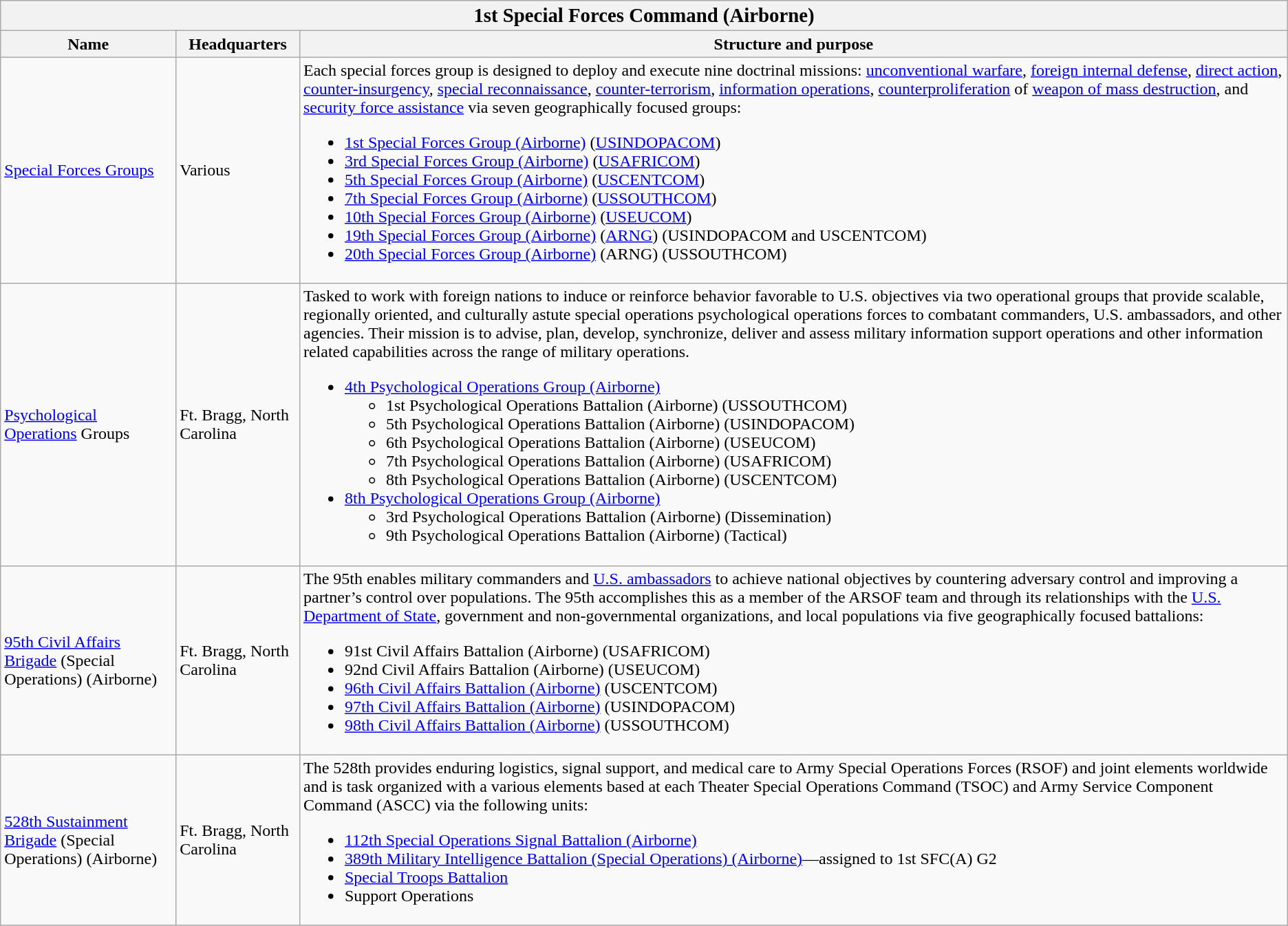<table class="wikitable">
<tr>
<th colspan="3"> <big>1st Special Forces Command (Airborne)</big></th>
</tr>
<tr>
<th>Name</th>
<th>Headquarters</th>
<th>Structure and purpose</th>
</tr>
<tr>
<td><a href='#'>Special Forces Groups</a></td>
<td>Various</td>
<td>Each special forces group is designed to deploy and execute nine doctrinal missions: <a href='#'>unconventional warfare</a>, <a href='#'>foreign internal defense</a>, <a href='#'>direct action</a>, <a href='#'>counter-insurgency</a>, <a href='#'>special reconnaissance</a>, <a href='#'>counter-terrorism</a>, <a href='#'>information operations</a>, <a href='#'>counterproliferation</a> of <a href='#'>weapon of mass destruction</a>, and <a href='#'>security force assistance</a> via seven geographically focused groups:<br><ul><li>  <a href='#'>1st Special Forces Group (Airborne)</a> (<a href='#'>USINDOPACOM</a>)</li><li>  <a href='#'>3rd Special Forces Group (Airborne)</a> (<a href='#'>USAFRICOM</a>)</li><li>  <a href='#'>5th Special Forces Group (Airborne)</a> (<a href='#'>USCENTCOM</a>)</li><li>  <a href='#'>7th Special Forces Group (Airborne)</a> (<a href='#'>USSOUTHCOM</a>)</li><li>  <a href='#'>10th Special Forces Group (Airborne)</a> (<a href='#'>USEUCOM</a>)</li><li>  <a href='#'>19th Special Forces Group (Airborne)</a> (<a href='#'>ARNG</a>) (USINDOPACOM and USCENTCOM)</li><li>  <a href='#'>20th Special Forces Group (Airborne)</a> (ARNG) (USSOUTHCOM)</li></ul></td>
</tr>
<tr>
<td><a href='#'>Psychological Operations</a> Groups</td>
<td>Ft. Bragg, North Carolina</td>
<td>Tasked to work with foreign nations to induce or reinforce behavior favorable to U.S. objectives via two operational groups that provide scalable, regionally oriented, and culturally astute special operations psychological operations forces to combatant commanders, U.S. ambassadors, and other agencies.  Their mission is to advise, plan, develop, synchronize, deliver and assess military information support operations and other information related capabilities across the range of military operations.<br><ul><li>  <a href='#'>4th Psychological Operations Group (Airborne)</a><ul><li>  1st Psychological Operations Battalion (Airborne) (USSOUTHCOM)</li><li>  5th Psychological Operations Battalion (Airborne) (USINDOPACOM)</li><li>  6th Psychological Operations Battalion (Airborne) (USEUCOM)</li><li>  7th Psychological Operations Battalion (Airborne) (USAFRICOM)</li><li>  8th Psychological Operations Battalion (Airborne) (USCENTCOM)</li></ul></li><li>  <a href='#'>8th Psychological Operations Group (Airborne)</a><ul><li>  3rd Psychological Operations Battalion (Airborne) (Dissemination)</li><li>  9th Psychological Operations Battalion (Airborne) (Tactical)</li></ul></li></ul></td>
</tr>
<tr>
<td>  <a href='#'>95th Civil Affairs Brigade</a> (Special Operations) (Airborne)</td>
<td>Ft. Bragg, North Carolina</td>
<td>The 95th enables military commanders and <a href='#'>U.S. ambassadors</a> to achieve national objectives by countering adversary control and improving a partner’s control over populations. The 95th accomplishes this as a member of the ARSOF team and through its relationships with the <a href='#'>U.S. Department of State</a>, government and non-governmental organizations, and local populations via five geographically focused battalions:<br><ul><li>  91st Civil Affairs Battalion (Airborne) (USAFRICOM)</li><li>  92nd Civil Affairs Battalion (Airborne) (USEUCOM)</li><li>  <a href='#'>96th Civil Affairs Battalion (Airborne)</a> (USCENTCOM)</li><li>  <a href='#'>97th Civil Affairs Battalion (Airborne)</a> (USINDOPACOM)</li><li>  <a href='#'>98th Civil Affairs Battalion (Airborne)</a> (USSOUTHCOM)</li></ul></td>
</tr>
<tr>
<td>  <a href='#'>528th Sustainment Brigade</a> (Special Operations) (Airborne)</td>
<td>Ft. Bragg, North Carolina</td>
<td>The 528th provides enduring logistics, signal support, and medical care to Army Special Operations Forces (RSOF) and joint elements worldwide and is task organized with a various elements based at each Theater Special Operations Command (TSOC) and Army Service Component Command (ASCC) via the following units:<br><ul><li>  <a href='#'>112th Special Operations Signal Battalion (Airborne)</a></li><li>  <a href='#'>389th Military Intelligence Battalion (Special Operations) (Airborne)</a>—assigned to 1st SFC(A) G2</li><li>   <a href='#'>Special Troops Battalion</a></li><li>  Support Operations</li></ul></td>
</tr>
</table>
